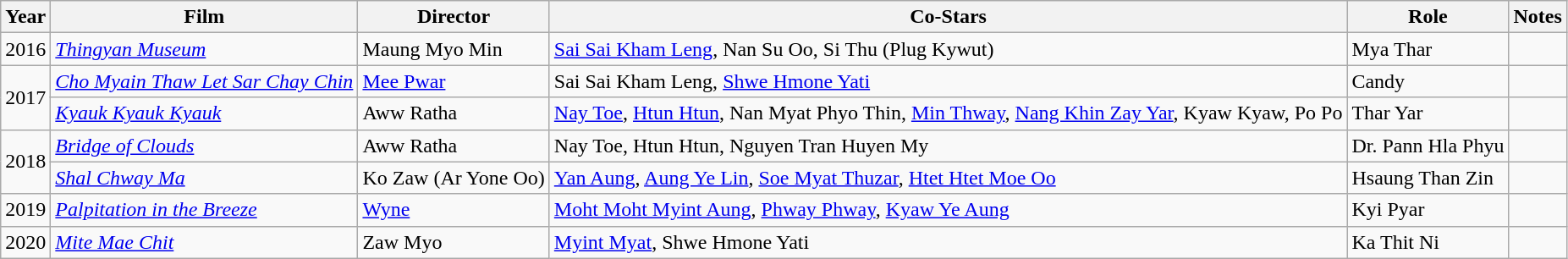<table class="wikitable sortable">
<tr>
<th>Year</th>
<th>Film</th>
<th>Director</th>
<th>Co-Stars</th>
<th>Role</th>
<th>Notes</th>
</tr>
<tr>
<td>2016</td>
<td><em><a href='#'>Thingyan Museum</a></em></td>
<td>Maung Myo Min</td>
<td><a href='#'>Sai Sai Kham Leng</a>, Nan Su Oo, Si Thu (Plug Kywut)</td>
<td>Mya Thar</td>
<td></td>
</tr>
<tr>
<td rowspan="2">2017</td>
<td><em><a href='#'>Cho Myain Thaw Let Sar Chay Chin</a></em></td>
<td><a href='#'>Mee Pwar</a></td>
<td>Sai Sai Kham Leng, <a href='#'>Shwe Hmone Yati</a></td>
<td>Candy</td>
<td></td>
</tr>
<tr>
<td><em><a href='#'>Kyauk Kyauk Kyauk</a></em></td>
<td>Aww Ratha</td>
<td><a href='#'>Nay Toe</a>, <a href='#'>Htun Htun</a>, Nan Myat Phyo Thin, <a href='#'>Min Thway</a>, <a href='#'>Nang Khin Zay Yar</a>, Kyaw Kyaw, Po Po</td>
<td>Thar Yar</td>
<td></td>
</tr>
<tr>
<td rowspan="2">2018</td>
<td><em><a href='#'>Bridge of Clouds</a></em></td>
<td>Aww Ratha</td>
<td>Nay Toe, Htun Htun, Nguyen Tran Huyen My</td>
<td>Dr. Pann Hla Phyu</td>
<td></td>
</tr>
<tr>
<td><em><a href='#'>Shal Chway Ma</a></em></td>
<td>Ko Zaw (Ar Yone Oo)</td>
<td><a href='#'>Yan Aung</a>, <a href='#'>Aung Ye Lin</a>, <a href='#'>Soe Myat Thuzar</a>, <a href='#'>Htet Htet Moe Oo</a></td>
<td>Hsaung Than Zin</td>
<td></td>
</tr>
<tr>
<td>2019</td>
<td><em><a href='#'>Palpitation in the Breeze</a></em></td>
<td><a href='#'>Wyne</a></td>
<td><a href='#'>Moht Moht Myint Aung</a>, <a href='#'>Phway Phway</a>, <a href='#'>Kyaw Ye Aung</a></td>
<td>Kyi Pyar</td>
<td></td>
</tr>
<tr>
<td>2020</td>
<td><em><a href='#'>Mite Mae Chit</a></em></td>
<td>Zaw Myo</td>
<td><a href='#'>Myint Myat</a>, Shwe Hmone Yati</td>
<td>Ka Thit Ni</td>
<td></td>
</tr>
</table>
